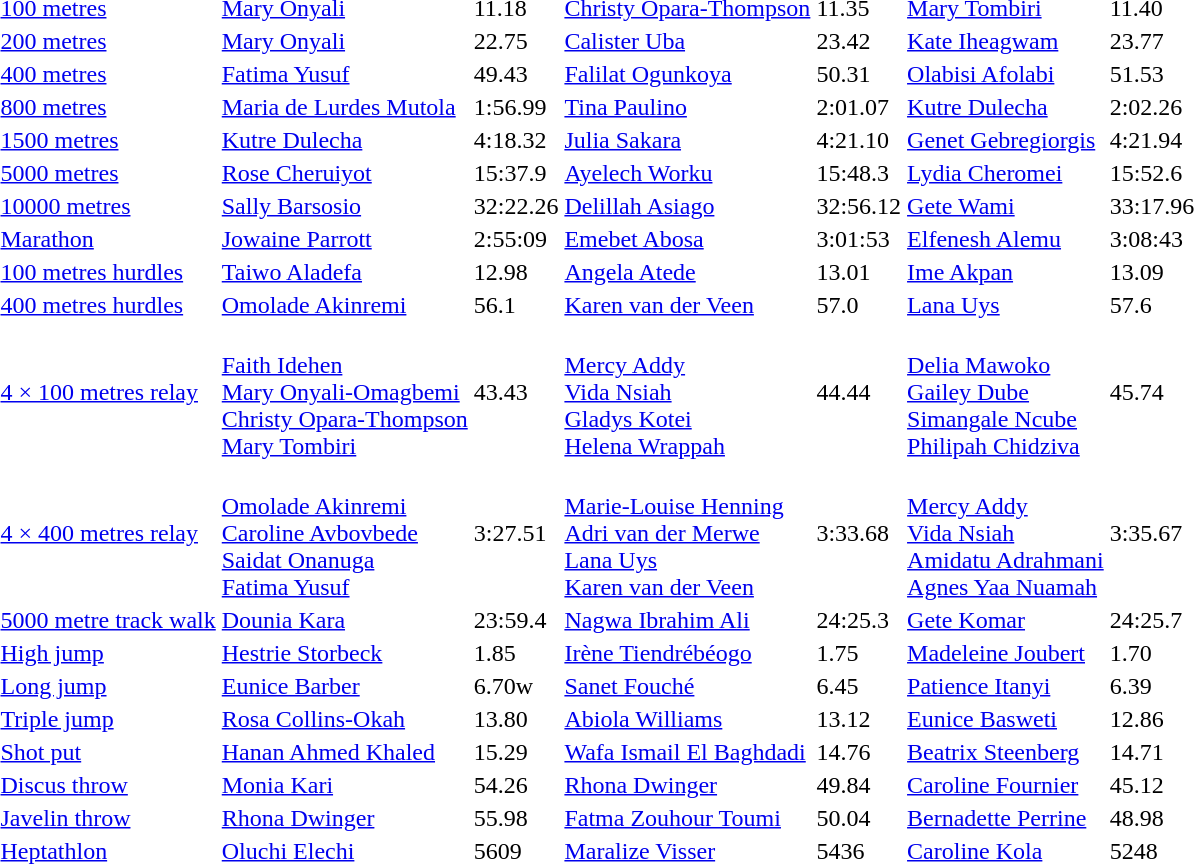<table>
<tr>
<td><a href='#'>100 metres</a></td>
<td><a href='#'>Mary Onyali</a><br> </td>
<td>11.18</td>
<td><a href='#'>Christy Opara-Thompson</a><br> </td>
<td>11.35</td>
<td><a href='#'>Mary Tombiri</a><br> </td>
<td>11.40</td>
</tr>
<tr>
<td><a href='#'>200 metres</a></td>
<td><a href='#'>Mary Onyali</a><br> </td>
<td>22.75</td>
<td><a href='#'>Calister Uba</a><br> </td>
<td>23.42</td>
<td><a href='#'>Kate Iheagwam</a><br> </td>
<td>23.77</td>
</tr>
<tr>
<td><a href='#'>400 metres</a></td>
<td><a href='#'>Fatima Yusuf</a><br> </td>
<td>49.43</td>
<td><a href='#'>Falilat Ogunkoya</a><br> </td>
<td>50.31</td>
<td><a href='#'>Olabisi Afolabi</a><br> </td>
<td>51.53</td>
</tr>
<tr>
<td><a href='#'>800 metres</a></td>
<td><a href='#'>Maria de Lurdes Mutola</a><br> </td>
<td>1:56.99</td>
<td><a href='#'>Tina Paulino</a><br> </td>
<td>2:01.07</td>
<td><a href='#'>Kutre Dulecha</a><br> </td>
<td>2:02.26</td>
</tr>
<tr>
<td><a href='#'>1500 metres</a></td>
<td><a href='#'>Kutre Dulecha</a><br> </td>
<td>4:18.32</td>
<td><a href='#'>Julia Sakara</a><br> </td>
<td>4:21.10</td>
<td><a href='#'>Genet Gebregiorgis</a><br> </td>
<td>4:21.94</td>
</tr>
<tr>
<td><a href='#'>5000 metres</a></td>
<td><a href='#'>Rose Cheruiyot</a><br> </td>
<td>15:37.9</td>
<td><a href='#'>Ayelech Worku</a><br> </td>
<td>15:48.3</td>
<td><a href='#'>Lydia Cheromei</a><br> </td>
<td>15:52.6</td>
</tr>
<tr>
<td><a href='#'>10000 metres</a></td>
<td><a href='#'>Sally Barsosio</a><br> </td>
<td>32:22.26</td>
<td><a href='#'>Delillah Asiago</a><br> </td>
<td>32:56.12</td>
<td><a href='#'>Gete Wami</a><br> </td>
<td>33:17.96</td>
</tr>
<tr>
<td><a href='#'>Marathon</a></td>
<td><a href='#'>Jowaine Parrott</a><br> </td>
<td>2:55:09</td>
<td><a href='#'>Emebet Abosa</a><br> </td>
<td>3:01:53</td>
<td><a href='#'>Elfenesh Alemu</a><br> </td>
<td>3:08:43</td>
</tr>
<tr>
<td><a href='#'>100 metres hurdles</a></td>
<td><a href='#'>Taiwo Aladefa</a><br> </td>
<td>12.98</td>
<td><a href='#'>Angela Atede</a><br> </td>
<td>13.01</td>
<td><a href='#'>Ime Akpan</a><br> </td>
<td>13.09</td>
</tr>
<tr>
<td><a href='#'>400 metres hurdles</a></td>
<td><a href='#'>Omolade Akinremi</a><br> </td>
<td>56.1</td>
<td><a href='#'>Karen van der Veen</a><br> </td>
<td>57.0</td>
<td><a href='#'>Lana Uys</a><br> </td>
<td>57.6</td>
</tr>
<tr>
<td><a href='#'>4 × 100 metres relay</a></td>
<td><br><a href='#'>Faith Idehen</a><br><a href='#'>Mary Onyali-Omagbemi</a><br><a href='#'>Christy Opara-Thompson</a><br><a href='#'>Mary Tombiri</a></td>
<td>43.43</td>
<td><br><a href='#'>Mercy Addy</a><br><a href='#'>Vida Nsiah</a><br><a href='#'>Gladys Kotei</a><br><a href='#'>Helena Wrappah</a></td>
<td>44.44</td>
<td><br><a href='#'>Delia Mawoko</a><br><a href='#'>Gailey Dube</a><br><a href='#'>Simangale Ncube</a><br><a href='#'>Philipah Chidziva</a></td>
<td>45.74</td>
</tr>
<tr>
<td><a href='#'>4 × 400 metres relay</a></td>
<td><br><a href='#'>Omolade Akinremi</a><br><a href='#'>Caroline Avbovbede</a><br><a href='#'>Saidat Onanuga</a><br><a href='#'>Fatima Yusuf</a></td>
<td>3:27.51</td>
<td><br><a href='#'>Marie-Louise Henning</a><br><a href='#'>Adri van der Merwe</a><br><a href='#'>Lana Uys</a><br><a href='#'>Karen van der Veen</a></td>
<td>3:33.68</td>
<td><br><a href='#'>Mercy Addy</a><br><a href='#'>Vida Nsiah</a><br><a href='#'>Amidatu Adrahmani</a><br><a href='#'>Agnes Yaa Nuamah</a></td>
<td>3:35.67</td>
</tr>
<tr>
<td><a href='#'>5000 metre track walk</a></td>
<td><a href='#'>Dounia Kara</a><br> </td>
<td>23:59.4</td>
<td><a href='#'>Nagwa Ibrahim Ali</a><br> </td>
<td>24:25.3</td>
<td><a href='#'>Gete Komar</a><br> </td>
<td>24:25.7</td>
</tr>
<tr>
<td><a href='#'>High jump</a></td>
<td><a href='#'>Hestrie Storbeck</a><br> </td>
<td>1.85</td>
<td><a href='#'>Irène Tiendrébéogo</a><br> </td>
<td>1.75</td>
<td><a href='#'>Madeleine Joubert</a><br> </td>
<td>1.70</td>
</tr>
<tr>
<td><a href='#'>Long jump</a></td>
<td><a href='#'>Eunice Barber</a><br> </td>
<td>6.70w</td>
<td><a href='#'>Sanet Fouché</a><br> </td>
<td>6.45</td>
<td><a href='#'>Patience Itanyi</a><br> </td>
<td>6.39</td>
</tr>
<tr>
<td><a href='#'>Triple jump</a></td>
<td><a href='#'>Rosa Collins-Okah</a><br> </td>
<td>13.80</td>
<td><a href='#'>Abiola Williams</a><br> </td>
<td>13.12</td>
<td><a href='#'>Eunice Basweti</a><br> </td>
<td>12.86</td>
</tr>
<tr>
<td><a href='#'>Shot put</a></td>
<td><a href='#'>Hanan Ahmed Khaled</a><br> </td>
<td>15.29</td>
<td><a href='#'>Wafa Ismail El Baghdadi</a><br> </td>
<td>14.76</td>
<td><a href='#'>Beatrix Steenberg</a><br> </td>
<td>14.71</td>
</tr>
<tr>
<td><a href='#'>Discus throw</a></td>
<td><a href='#'>Monia Kari</a><br> </td>
<td>54.26</td>
<td><a href='#'>Rhona Dwinger</a><br> </td>
<td>49.84</td>
<td><a href='#'>Caroline Fournier</a><br> </td>
<td>45.12</td>
</tr>
<tr>
<td><a href='#'>Javelin throw</a></td>
<td><a href='#'>Rhona Dwinger</a><br> </td>
<td>55.98</td>
<td><a href='#'>Fatma Zouhour Toumi</a><br> </td>
<td>50.04</td>
<td><a href='#'>Bernadette Perrine</a><br> </td>
<td>48.98</td>
</tr>
<tr>
<td><a href='#'>Heptathlon</a></td>
<td><a href='#'>Oluchi Elechi</a><br> </td>
<td>5609</td>
<td><a href='#'>Maralize Visser</a><br> </td>
<td>5436</td>
<td><a href='#'>Caroline Kola</a><br> </td>
<td>5248</td>
</tr>
</table>
